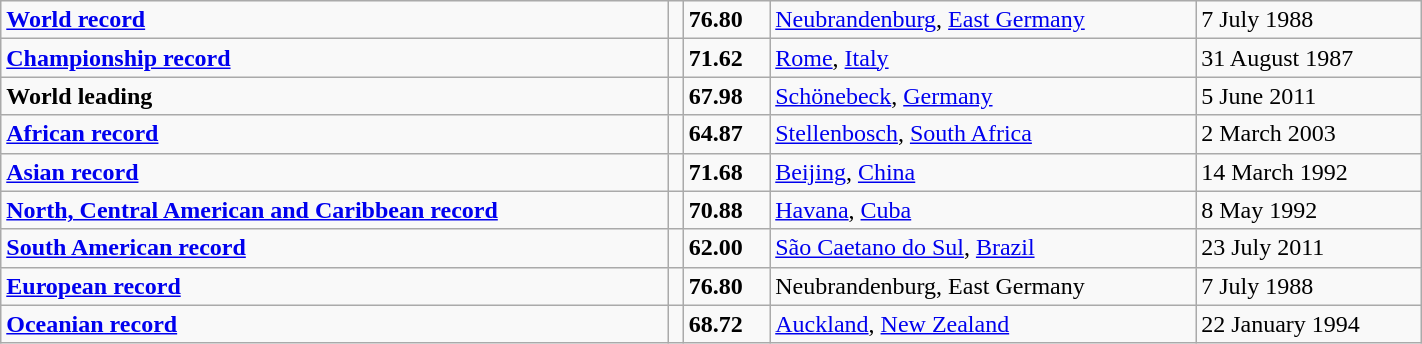<table class="wikitable" width=75%>
<tr>
<td><strong><a href='#'>World record</a></strong></td>
<td></td>
<td><strong>76.80</strong></td>
<td><a href='#'>Neubrandenburg</a>, <a href='#'>East Germany</a></td>
<td>7 July 1988</td>
</tr>
<tr>
<td><strong><a href='#'>Championship record</a></strong></td>
<td></td>
<td><strong>71.62</strong></td>
<td><a href='#'>Rome</a>, <a href='#'>Italy</a></td>
<td>31 August 1987</td>
</tr>
<tr>
<td><strong>World leading</strong></td>
<td></td>
<td><strong>67.98</strong></td>
<td><a href='#'>Schönebeck</a>, <a href='#'>Germany</a></td>
<td>5 June 2011</td>
</tr>
<tr>
<td><strong><a href='#'>African record</a></strong></td>
<td></td>
<td><strong>64.87</strong></td>
<td><a href='#'>Stellenbosch</a>, <a href='#'>South Africa</a></td>
<td>2 March 2003</td>
</tr>
<tr>
<td><strong><a href='#'>Asian record</a></strong></td>
<td></td>
<td><strong>71.68</strong></td>
<td><a href='#'>Beijing</a>, <a href='#'>China</a></td>
<td>14 March 1992</td>
</tr>
<tr>
<td><strong><a href='#'>North, Central American and Caribbean record</a></strong></td>
<td></td>
<td><strong>70.88</strong></td>
<td><a href='#'>Havana</a>, <a href='#'>Cuba</a></td>
<td>8 May 1992</td>
</tr>
<tr>
<td><strong><a href='#'>South American record</a></strong></td>
<td></td>
<td><strong>62.00</strong></td>
<td><a href='#'>São Caetano do Sul</a>, <a href='#'>Brazil</a></td>
<td>23 July 2011</td>
</tr>
<tr>
<td><strong><a href='#'>European record</a></strong></td>
<td></td>
<td><strong>76.80</strong></td>
<td>Neubrandenburg, East Germany</td>
<td>7 July 1988</td>
</tr>
<tr>
<td><strong><a href='#'>Oceanian record</a></strong></td>
<td></td>
<td><strong>68.72</strong></td>
<td><a href='#'>Auckland</a>, <a href='#'>New Zealand</a></td>
<td>22 January 1994</td>
</tr>
</table>
